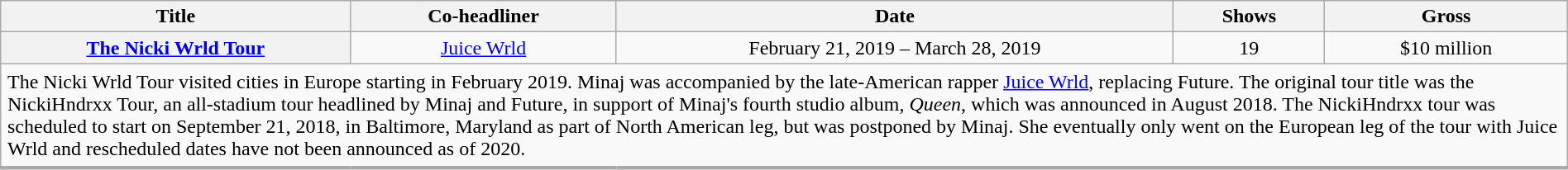<table class="wikitable plainrowheaders" style="text-align:center;" width=100%>
<tr>
<th scope="col">Title</th>
<th scope="col">Co-headliner</th>
<th scope="col">Date</th>
<th scope="col">Shows</th>
<th scope="col">Gross</th>
</tr>
<tr>
<th scope="row"><a href='#'>The Nicki Wrld Tour</a></th>
<td><a href='#'>Juice Wrld</a></td>
<td>February 21, 2019 – March 28, 2019</td>
<td>19</td>
<td>$10 million</td>
</tr>
<tr>
<td colspan="5" style="text-align:left; border-bottom-width:3px; padding:5px;">The Nicki Wrld Tour visited cities in Europe starting in February 2019. Minaj was accompanied by the late-American rapper <a href='#'>Juice Wrld</a>, replacing Future. The original tour title was the NickiHndrxx Tour, an all-stadium tour headlined by Minaj and Future, in support of Minaj's fourth studio album, <em>Queen</em>, which was announced in August 2018. The NickiHndrxx tour was scheduled to start on September 21, 2018, in Baltimore, Maryland as part of North American leg, but was postponed by Minaj. She eventually only went on the European leg of the tour with Juice Wrld and rescheduled dates have not been announced as of 2020.</td>
</tr>
</table>
